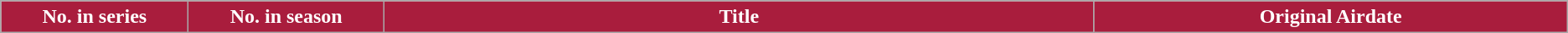<table class="wikitable plainrowheaders">
<tr>
<th style="background:#A91D3D; color:#fff; width:3%;">No. in series</th>
<th ! style="background:#A91D3D; color:#fff; width:3%;">No. in season</th>
<th ! style="background:#A91D3D; color:#fff; width:12%;">Title</th>
<th ! style="background:#A91D3D; color:#fff; width:8%;">Original Airdate<br>








</th>
</tr>
</table>
